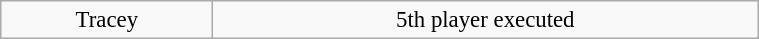<table class="wikitable plainrowheaders floatright" style="font-size: 95%; margin: 10px; text-align: center;" align="right" width="40%">
<tr>
<td>Tracey</td>
<td>5th player executed</td>
</tr>
</table>
